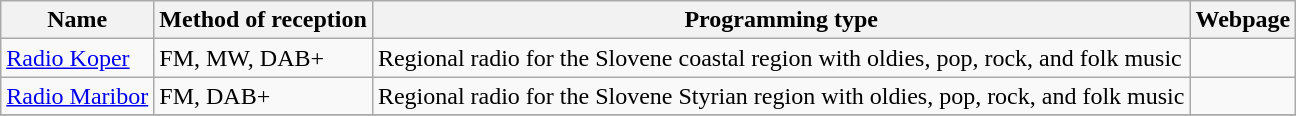<table class="wikitable">
<tr>
<th>Name</th>
<th>Method of reception</th>
<th>Programming type</th>
<th>Webpage</th>
</tr>
<tr>
<td><a href='#'>Radio Koper</a></td>
<td>FM, MW, DAB+</td>
<td>Regional radio for the Slovene coastal region with oldies, pop, rock, and folk music</td>
<td></td>
</tr>
<tr>
<td><a href='#'>Radio Maribor</a></td>
<td>FM, DAB+</td>
<td>Regional radio for the Slovene Styrian region with oldies, pop, rock, and folk music</td>
<td></td>
</tr>
<tr>
</tr>
</table>
